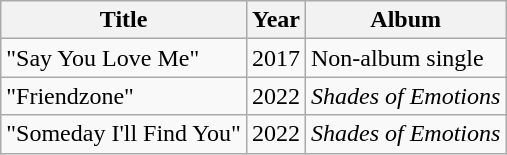<table class="wikitable">
<tr>
<th>Title</th>
<th>Year</th>
<th>Album</th>
</tr>
<tr>
<td>"Say You Love Me"</td>
<td>2017</td>
<td>Non-album single</td>
</tr>
<tr>
<td>"Friendzone"</td>
<td>2022</td>
<td><em>Shades of Emotions</em></td>
</tr>
<tr>
<td>"Someday I'll Find You"</td>
<td>2022</td>
<td><em>Shades of Emotions</em></td>
</tr>
</table>
